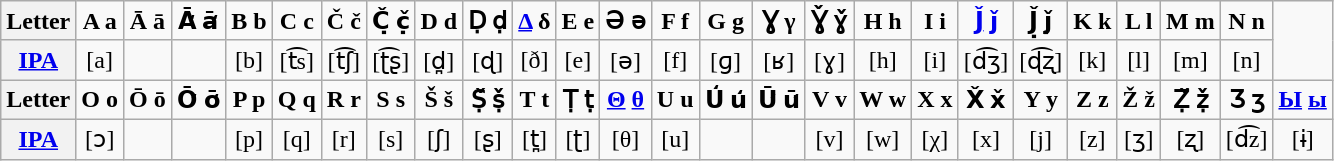<table class="wikitable Unicode">
<tr align=center>
<th>Letter</th>
<td><strong>A a</strong></td>
<td><strong>Ā ā</strong></td>
<td><strong>Ā̒ ā̒</strong></td>
<td><strong>B b</strong></td>
<td><strong>C c</strong></td>
<td><strong>Č č</strong></td>
<td><strong>Č̣ č̣</strong></td>
<td><strong>D d</strong></td>
<td><strong>Ḍ ḍ</strong></td>
<td><strong><a href='#'>Δ</a> δ</strong></td>
<td><strong>E e</strong></td>
<td><strong>Ə ə</strong></td>
<td><strong>F f</strong></td>
<td><strong>G g</strong></td>
<td><strong>Ɣ γ</strong></td>
<td><strong>Ɣ̌ ɣ̌</strong></td>
<td><strong>H h</strong></td>
<td><strong>I i</strong></td>
<td><strong><a href='#'>J̌</a> <a href='#'>ǰ</a></strong></td>
<td><strong>J̣̌ ǰ̣</strong></td>
<td><strong>K k</strong></td>
<td><strong>L l</strong></td>
<td><strong>M m</strong></td>
<td><strong>N n</strong></td>
</tr>
<tr align=center>
<th><a href='#'>IPA</a></th>
<td>[a]</td>
<td></td>
<td></td>
<td>[b]</td>
<td>[t͡s]</td>
<td>[t͡ʃ]</td>
<td>[ʈ͡ʂ]</td>
<td>[d̪]</td>
<td>[ɖ]</td>
<td>[ð]</td>
<td>[e]</td>
<td>[ə]</td>
<td>[f]</td>
<td>[ɡ]</td>
<td>[ʁ]</td>
<td>[ɣ]</td>
<td>[h]</td>
<td>[i]</td>
<td>[d͡ʒ]</td>
<td>[ɖ͡ʐ]</td>
<td>[k]</td>
<td>[l]</td>
<td>[m]</td>
<td>[n]</td>
</tr>
<tr align=center>
<th>Letter</th>
<td><strong>O o</strong></td>
<td><strong>Ō ō</strong></td>
<td><strong>Ō̒ ō̒</strong></td>
<td><strong>P p</strong></td>
<td><strong>Q q</strong></td>
<td><strong>R r</strong></td>
<td><strong>S s</strong></td>
<td><strong>Š š</strong></td>
<td><strong>Ṣ̌ ṣ̌</strong></td>
<td><strong>T t</strong></td>
<td><strong>Ṭ ṭ</strong></td>
<td><strong><a href='#'>Θ</a> <a href='#'>θ</a></strong></td>
<td><strong>U u</strong></td>
<td><strong>U̒ u̒</strong></td>
<td><strong>Ū̒ ū̒</strong></td>
<td><strong>V v</strong></td>
<td><strong>W w</strong></td>
<td><strong>X x</strong></td>
<td><strong>X̌ x̌</strong></td>
<td><strong>Y y</strong></td>
<td><strong>Z z</strong></td>
<td><strong>Ž ž</strong></td>
<td><strong>Ẓ̌ ẓ̌</strong></td>
<td><strong>Ʒ ʒ</strong></td>
<td><strong><a href='#'>Ы</a> <a href='#'>ы</a></strong></td>
</tr>
<tr align=center>
<th><a href='#'>IPA</a></th>
<td>[ɔ]</td>
<td></td>
<td></td>
<td>[p]</td>
<td>[q]</td>
<td>[r]</td>
<td>[s]</td>
<td>[ʃ]</td>
<td>[ʂ]</td>
<td>[t̪]</td>
<td>[ʈ]</td>
<td>[θ]</td>
<td>[u]</td>
<td></td>
<td></td>
<td>[v]</td>
<td>[w]</td>
<td>[χ]</td>
<td>[x]</td>
<td>[j]</td>
<td>[z]</td>
<td>[ʒ]</td>
<td>[ʐ]</td>
<td>[d͡z]</td>
<td>[ɨ]</td>
</tr>
</table>
